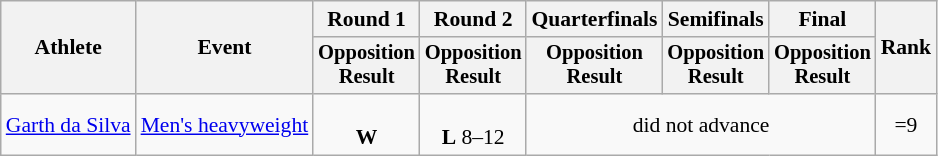<table class="wikitable" style="font-size:90%;text-align:center;">
<tr>
<th rowspan=2>Athlete</th>
<th rowspan=2>Event</th>
<th>Round 1</th>
<th>Round 2</th>
<th>Quarterfinals</th>
<th>Semifinals</th>
<th>Final</th>
<th rowspan=2>Rank</th>
</tr>
<tr style="font-size:95%">
<th>Opposition<br>Result</th>
<th>Opposition<br>Result</th>
<th>Opposition<br>Result</th>
<th>Opposition<br>Result</th>
<th>Opposition<br>Result</th>
</tr>
<tr>
<td align=left><a href='#'>Garth da Silva</a></td>
<td align=left><a href='#'>Men's heavyweight</a></td>
<td><br><strong>W</strong> </td>
<td><br><strong>L</strong> 8–12</td>
<td colspan=3>did not advance</td>
<td>=9</td>
</tr>
</table>
